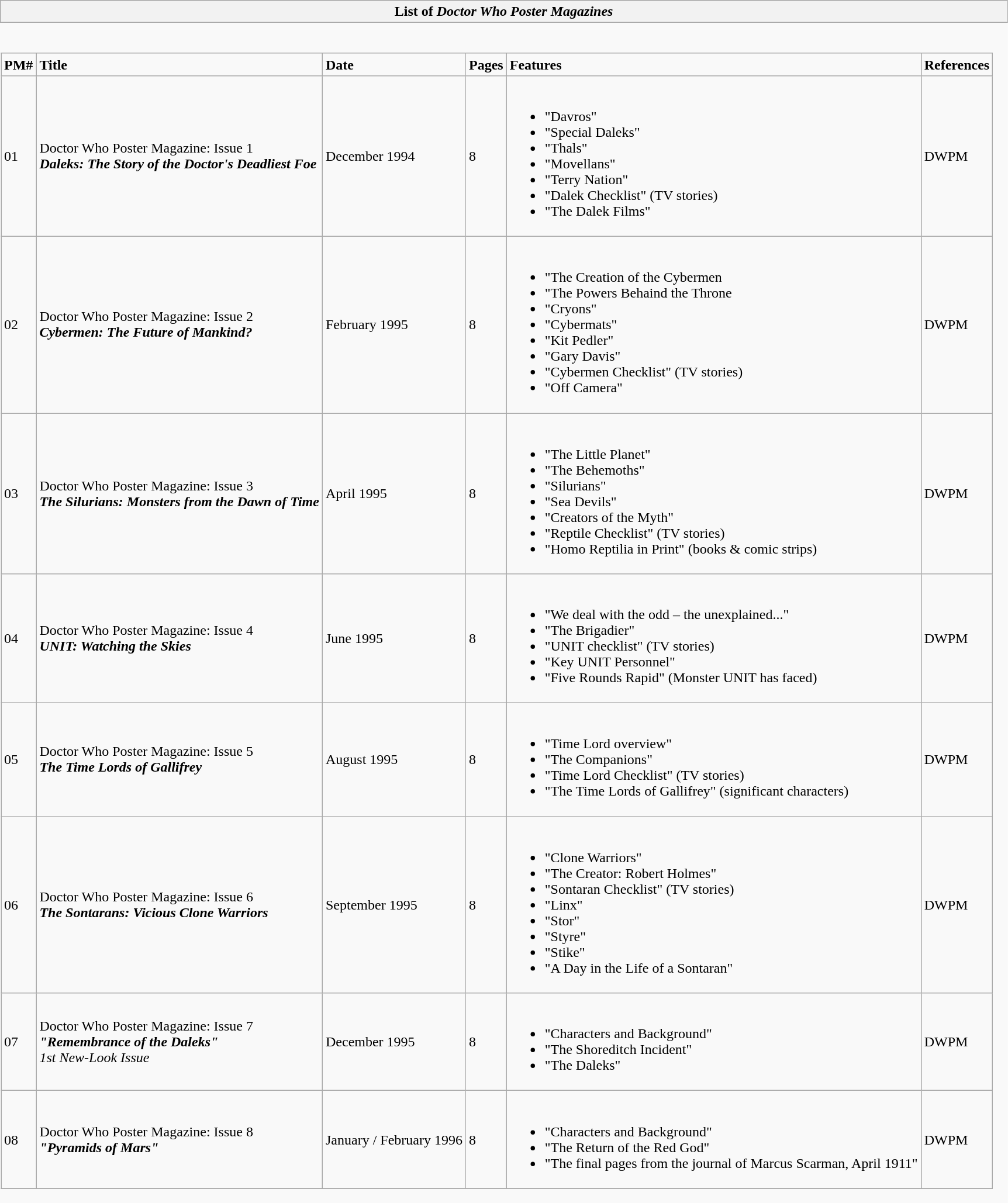<table class="wikitable collapsible collapsed" style="border:none">
<tr>
<th scope="col">List of <em>Doctor Who Poster Magazines</em></th>
</tr>
<tr>
<td style="padding:0;border:none"><br><table class="wikitable">
<tr>
<td><strong>PM#</strong></td>
<td><strong>Title</strong></td>
<td><strong>Date</strong></td>
<td><strong>Pages</strong></td>
<td><strong>Features</strong></td>
<td><strong>References</strong></td>
</tr>
<tr>
<td>01</td>
<td>Doctor Who Poster Magazine: Issue 1<br><strong><em>Daleks: The Story of the Doctor's Deadliest Foe</em></strong></td>
<td>December 1994</td>
<td>8</td>
<td><br><ul><li>"Davros"</li><li>"Special Daleks"</li><li>"Thals"</li><li>"Movellans"</li><li>"Terry Nation"</li><li>"Dalek Checklist" (TV stories)</li><li>"The Dalek Films"</li></ul></td>
<td>DWPM</td>
</tr>
<tr>
<td>02</td>
<td>Doctor Who Poster Magazine: Issue 2<br><strong><em>Cybermen: The Future of Mankind?</em></strong></td>
<td>February 1995</td>
<td>8</td>
<td><br><ul><li>"The Creation of the Cybermen</li><li>"The Powers Behaind the Throne</li><li>"Cryons"</li><li>"Cybermats"</li><li>"Kit Pedler"</li><li>"Gary Davis"</li><li>"Cybermen Checklist" (TV stories)</li><li>"Off Camera"</li></ul></td>
<td>DWPM</td>
</tr>
<tr>
<td>03</td>
<td>Doctor Who Poster Magazine: Issue 3<br><strong><em>The Silurians: Monsters from the Dawn of Time</em></strong></td>
<td>April 1995</td>
<td>8</td>
<td><br><ul><li>"The Little Planet"</li><li>"The Behemoths"</li><li>"Silurians"</li><li>"Sea Devils"</li><li>"Creators of the Myth"</li><li>"Reptile Checklist" (TV stories)</li><li>"Homo Reptilia in Print" (books & comic strips)</li></ul></td>
<td>DWPM</td>
</tr>
<tr>
<td>04</td>
<td>Doctor Who Poster Magazine: Issue 4<br><strong><em>UNIT: Watching the Skies</em></strong></td>
<td>June 1995</td>
<td>8</td>
<td><br><ul><li>"We deal with the odd – the unexplained..."</li><li>"The Brigadier"</li><li>"UNIT checklist" (TV stories)</li><li>"Key UNIT Personnel"</li><li>"Five Rounds Rapid" (Monster UNIT has faced)</li></ul></td>
<td>DWPM</td>
</tr>
<tr>
<td>05</td>
<td>Doctor Who Poster Magazine: Issue 5<br><strong><em>The Time Lords of Gallifrey</em></strong></td>
<td>August 1995</td>
<td>8</td>
<td><br><ul><li>"Time Lord overview"</li><li>"The Companions"</li><li>"Time Lord Checklist" (TV stories)</li><li>"The Time Lords of Gallifrey" (significant characters)</li></ul></td>
<td>DWPM</td>
</tr>
<tr>
<td>06</td>
<td>Doctor Who Poster Magazine: Issue 6<br><strong><em>The Sontarans: Vicious Clone Warriors</em></strong></td>
<td>September 1995</td>
<td>8</td>
<td><br><ul><li>"Clone Warriors"</li><li>"The Creator: Robert Holmes"</li><li>"Sontaran Checklist" (TV stories)</li><li>"Linx"</li><li>"Stor"</li><li>"Styre"</li><li>"Stike"</li><li>"A Day in the Life of a Sontaran"</li></ul></td>
<td>DWPM</td>
</tr>
<tr>
<td>07</td>
<td>Doctor Who Poster Magazine: Issue 7<br><strong><em>"Remembrance of the Daleks"</em></strong><br><em>1st New-Look Issue</em></td>
<td>December 1995</td>
<td>8</td>
<td><br><ul><li>"Characters and Background"</li><li>"The Shoreditch Incident"</li><li>"The Daleks"</li></ul></td>
<td>DWPM</td>
</tr>
<tr>
<td>08</td>
<td>Doctor Who Poster Magazine: Issue 8<br><strong><em>"Pyramids of Mars"</em></strong></td>
<td>January / February 1996</td>
<td>8</td>
<td><br><ul><li>"Characters and Background"</li><li>"The Return of the Red God"</li><li>"The final pages from the journal of Marcus Scarman, April 1911"</li></ul></td>
<td>DWPM</td>
</tr>
<tr>
</tr>
</table>
</td>
</tr>
</table>
